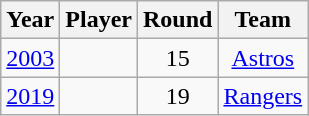<table class="wikitable sortable" style="text-align:center">
<tr>
<th>Year</th>
<th>Player</th>
<th>Round</th>
<th>Team</th>
</tr>
<tr>
<td><a href='#'>2003</a></td>
<td></td>
<td>15</td>
<td><a href='#'>Astros</a></td>
</tr>
<tr>
<td><a href='#'>2019</a></td>
<td></td>
<td>19</td>
<td><a href='#'>Rangers</a></td>
</tr>
</table>
